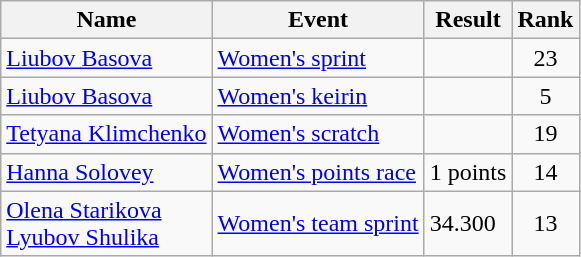<table class="wikitable sortable">
<tr>
<th>Name</th>
<th>Event</th>
<th>Result</th>
<th>Rank</th>
</tr>
<tr>
<td><a href='#'>Liubov Basova</a></td>
<td><a href='#'>Women's sprint</a></td>
<td></td>
<td align=center>23</td>
</tr>
<tr>
<td><a href='#'>Liubov Basova</a></td>
<td><a href='#'>Women's keirin</a></td>
<td></td>
<td align=center>5</td>
</tr>
<tr>
<td><a href='#'>Tetyana Klimchenko</a></td>
<td><a href='#'>Women's scratch</a></td>
<td></td>
<td align=center>19</td>
</tr>
<tr>
<td><a href='#'>Hanna Solovey</a></td>
<td><a href='#'>Women's points race</a></td>
<td>1 points</td>
<td align=center>14</td>
</tr>
<tr>
<td><a href='#'>Olena Starikova</a><br><a href='#'>Lyubov Shulika</a></td>
<td><a href='#'>Women's team sprint</a></td>
<td>34.300</td>
<td align=center>13</td>
</tr>
</table>
